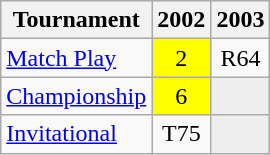<table class="wikitable" style="text-align:center;">
<tr>
<th>Tournament</th>
<th>2002</th>
<th>2003</th>
</tr>
<tr>
<td align="left"><a href='#'>Match Play</a></td>
<td style="background:yellow;">2</td>
<td>R64</td>
</tr>
<tr>
<td align="left"><a href='#'>Championship</a></td>
<td style="background:yellow;">6</td>
<td style="background:#eeeeee;"></td>
</tr>
<tr>
<td align="left"><a href='#'>Invitational</a></td>
<td>T75</td>
<td style="background:#eeeeee;"></td>
</tr>
</table>
